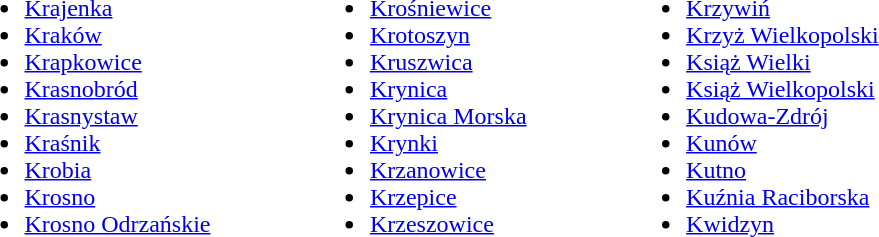<table>
<tr>
<td valign="Top"><br><ul><li><a href='#'>Krajenka</a></li><li><a href='#'>Kraków</a></li><li><a href='#'>Krapkowice</a></li><li><a href='#'>Krasnobród</a></li><li><a href='#'>Krasnystaw</a></li><li><a href='#'>Kraśnik</a></li><li><a href='#'>Krobia</a></li><li><a href='#'>Krosno</a></li><li><a href='#'>Krosno Odrzańskie</a></li></ul></td>
<td style="width:10%;"></td>
<td valign="Top"><br><ul><li><a href='#'>Krośniewice</a></li><li><a href='#'>Krotoszyn</a></li><li><a href='#'>Kruszwica</a></li><li><a href='#'>Krynica</a></li><li><a href='#'>Krynica Morska</a></li><li><a href='#'>Krynki</a></li><li><a href='#'>Krzanowice</a></li><li><a href='#'>Krzepice</a></li><li><a href='#'>Krzeszowice</a></li></ul></td>
<td style="width:10%;"></td>
<td valign="Top"><br><ul><li><a href='#'>Krzywiń</a></li><li><a href='#'>Krzyż Wielkopolski</a></li><li><a href='#'>Książ Wielki</a></li><li><a href='#'>Książ Wielkopolski</a></li><li><a href='#'>Kudowa-Zdrój</a></li><li><a href='#'>Kunów</a></li><li><a href='#'>Kutno</a></li><li><a href='#'>Kuźnia Raciborska</a></li><li><a href='#'>Kwidzyn</a></li></ul></td>
</tr>
</table>
